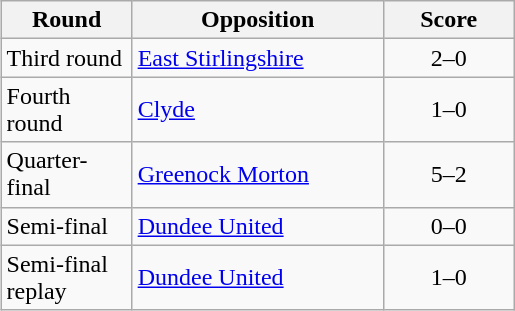<table class="wikitable" style="text-align:left;margin-left:1em;float:right">
<tr>
<th width=80>Round</th>
<th width=160>Opposition</th>
<th width=80>Score</th>
</tr>
<tr>
<td>Third round</td>
<td><a href='#'>East Stirlingshire</a></td>
<td align=center>2–0</td>
</tr>
<tr>
<td>Fourth round</td>
<td><a href='#'>Clyde</a></td>
<td align=center>1–0</td>
</tr>
<tr>
<td>Quarter-final</td>
<td><a href='#'>Greenock Morton</a></td>
<td align=center>5–2</td>
</tr>
<tr>
<td>Semi-final</td>
<td><a href='#'>Dundee United</a></td>
<td align=center>0–0</td>
</tr>
<tr>
<td>Semi-final replay</td>
<td><a href='#'>Dundee United</a></td>
<td align=center>1–0</td>
</tr>
</table>
